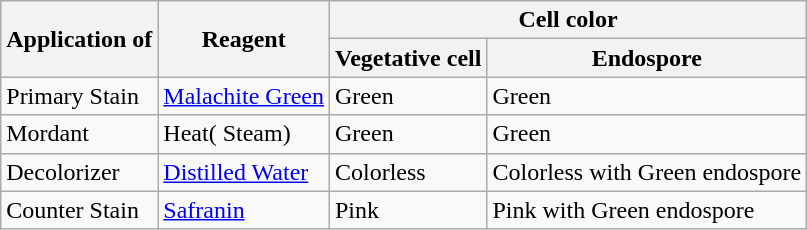<table class="wikitable">
<tr>
<th rowspan="2">Application of</th>
<th rowspan="2">Reagent</th>
<th colspan="2">Cell color</th>
</tr>
<tr>
<th><strong>Vegetative cell</strong></th>
<th><strong>Endospore</strong></th>
</tr>
<tr>
<td>Primary Stain</td>
<td><a href='#'>Malachite Green</a></td>
<td>Green</td>
<td>Green</td>
</tr>
<tr>
<td>Mordant</td>
<td>Heat( Steam)</td>
<td>Green</td>
<td>Green</td>
</tr>
<tr>
<td>Decolorizer</td>
<td><a href='#'>Distilled Water</a></td>
<td>Colorless</td>
<td>Colorless with Green endospore</td>
</tr>
<tr>
<td>Counter Stain</td>
<td><a href='#'>Safranin</a></td>
<td>Pink</td>
<td>Pink with Green endospore</td>
</tr>
</table>
